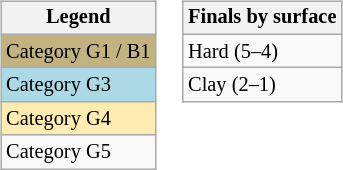<table>
<tr valign=top>
<td><br><table class="wikitable" style="font-size:85%;">
<tr>
<th>Legend</th>
</tr>
<tr bgcolor=#C2B280>
<td>Category G1 / B1</td>
</tr>
<tr bgcolor="lightblue">
<td>Category G3</td>
</tr>
<tr bgcolor=#ffecb2>
<td>Category G4</td>
</tr>
<tr>
<td>Category G5</td>
</tr>
</table>
</td>
<td><br><table class="wikitable" style="font-size:85%">
<tr>
<th>Finals by surface</th>
</tr>
<tr>
<td>Hard (5–4)</td>
</tr>
<tr>
<td>Clay (2–1)</td>
</tr>
</table>
</td>
</tr>
</table>
